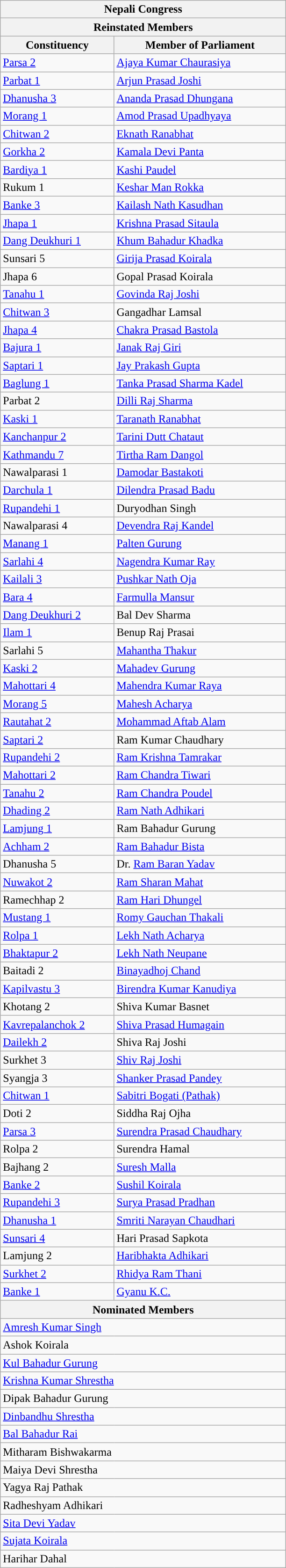<table role="presentation" class="wikitable mw-collapsible mw-collapsed">
<tr>
<th colspan="2" style="width: 300pt; background: ">Nepali Congress</th>
</tr>
<tr>
<th colspan="2">Reinstated Members</th>
</tr>
<tr>
<th>Constituency</th>
<th>Member of Parliament</th>
</tr>
<tr>
<td><a href='#'>Parsa 2</a></td>
<td><a href='#'>Ajaya Kumar Chaurasiya</a></td>
</tr>
<tr>
<td><a href='#'>Parbat 1</a></td>
<td><a href='#'>Arjun Prasad Joshi</a></td>
</tr>
<tr>
<td><a href='#'>Dhanusha 3</a></td>
<td><a href='#'>Ananda Prasad Dhungana</a></td>
</tr>
<tr>
<td><a href='#'>Morang 1</a></td>
<td><a href='#'>Amod Prasad Upadhyaya</a></td>
</tr>
<tr>
<td><a href='#'>Chitwan 2</a></td>
<td><a href='#'>Eknath Ranabhat</a></td>
</tr>
<tr>
<td><a href='#'>Gorkha 2</a></td>
<td><a href='#'>Kamala Devi Panta</a></td>
</tr>
<tr>
<td><a href='#'>Bardiya 1</a></td>
<td><a href='#'>Kashi Paudel</a></td>
</tr>
<tr>
<td>Rukum 1</td>
<td><a href='#'>Keshar Man Rokka</a></td>
</tr>
<tr>
<td><a href='#'>Banke 3</a></td>
<td><a href='#'>Kailash Nath Kasudhan</a></td>
</tr>
<tr>
<td><a href='#'>Jhapa 1</a></td>
<td><a href='#'>Krishna Prasad Sitaula</a></td>
</tr>
<tr>
<td><a href='#'>Dang Deukhuri 1</a></td>
<td><a href='#'>Khum Bahadur Khadka</a></td>
</tr>
<tr>
<td>Sunsari 5</td>
<td><a href='#'>Girija Prasad Koirala</a></td>
</tr>
<tr>
<td>Jhapa 6</td>
<td>Gopal Prasad Koirala</td>
</tr>
<tr>
<td><a href='#'>Tanahu 1</a></td>
<td><a href='#'>Govinda Raj Joshi</a></td>
</tr>
<tr>
<td><a href='#'>Chitwan 3</a></td>
<td>Gangadhar Lamsal</td>
</tr>
<tr>
<td><a href='#'>Jhapa 4</a></td>
<td><a href='#'>Chakra Prasad Bastola</a></td>
</tr>
<tr>
<td><a href='#'>Bajura 1</a></td>
<td><a href='#'>Janak Raj Giri</a></td>
</tr>
<tr>
<td><a href='#'>Saptari 1</a></td>
<td><a href='#'>Jay Prakash Gupta</a></td>
</tr>
<tr>
<td><a href='#'>Baglung 1</a></td>
<td><a href='#'>Tanka Prasad Sharma Kadel</a></td>
</tr>
<tr>
<td>Parbat 2</td>
<td><a href='#'>Dilli Raj Sharma</a></td>
</tr>
<tr>
<td><a href='#'>Kaski 1</a></td>
<td><a href='#'>Taranath Ranabhat</a></td>
</tr>
<tr>
<td><a href='#'>Kanchanpur 2</a></td>
<td><a href='#'>Tarini Dutt Chataut</a></td>
</tr>
<tr>
<td><a href='#'>Kathmandu 7</a></td>
<td><a href='#'>Tirtha Ram Dangol</a></td>
</tr>
<tr>
<td>Nawalparasi 1</td>
<td><a href='#'>Damodar Bastakoti</a></td>
</tr>
<tr>
<td><a href='#'>Darchula 1</a></td>
<td><a href='#'>Dilendra Prasad Badu</a></td>
</tr>
<tr>
<td><a href='#'>Rupandehi 1</a></td>
<td>Duryodhan Singh</td>
</tr>
<tr>
<td>Nawalparasi 4</td>
<td><a href='#'>Devendra Raj Kandel</a></td>
</tr>
<tr>
<td><a href='#'>Manang 1</a></td>
<td><a href='#'>Palten Gurung</a></td>
</tr>
<tr>
<td><a href='#'>Sarlahi 4</a></td>
<td><a href='#'>Nagendra Kumar Ray</a></td>
</tr>
<tr>
<td><a href='#'>Kailali 3</a></td>
<td><a href='#'>Pushkar Nath Oja</a></td>
</tr>
<tr>
<td><a href='#'>Bara 4</a></td>
<td><a href='#'>Farmulla Mansur</a></td>
</tr>
<tr>
<td><a href='#'>Dang Deukhuri 2</a></td>
<td>Bal Dev Sharma</td>
</tr>
<tr>
<td><a href='#'>Ilam 1</a></td>
<td>Benup Raj Prasai</td>
</tr>
<tr>
<td>Sarlahi 5</td>
<td><a href='#'>Mahantha Thakur</a></td>
</tr>
<tr>
<td><a href='#'>Kaski 2</a></td>
<td><a href='#'>Mahadev Gurung</a></td>
</tr>
<tr>
<td><a href='#'>Mahottari 4</a></td>
<td><a href='#'>Mahendra Kumar Raya</a></td>
</tr>
<tr>
<td><a href='#'>Morang 5</a></td>
<td><a href='#'>Mahesh Acharya</a></td>
</tr>
<tr>
<td><a href='#'>Rautahat 2</a></td>
<td><a href='#'>Mohammad Aftab Alam</a></td>
</tr>
<tr>
<td><a href='#'>Saptari 2</a></td>
<td>Ram Kumar Chaudhary</td>
</tr>
<tr>
<td><a href='#'>Rupandehi 2</a></td>
<td><a href='#'>Ram Krishna Tamrakar</a></td>
</tr>
<tr>
<td><a href='#'>Mahottari 2</a></td>
<td><a href='#'>Ram Chandra Tiwari</a></td>
</tr>
<tr>
<td><a href='#'>Tanahu 2</a></td>
<td><a href='#'>Ram Chandra Poudel</a></td>
</tr>
<tr>
<td><a href='#'>Dhading 2</a></td>
<td><a href='#'>Ram Nath Adhikari</a></td>
</tr>
<tr>
<td><a href='#'>Lamjung 1</a></td>
<td>Ram Bahadur Gurung</td>
</tr>
<tr>
<td><a href='#'>Achham 2</a></td>
<td><a href='#'>Ram Bahadur Bista</a></td>
</tr>
<tr>
<td>Dhanusha 5</td>
<td>Dr. <a href='#'>Ram Baran Yadav</a></td>
</tr>
<tr>
<td><a href='#'>Nuwakot 2</a></td>
<td><a href='#'>Ram Sharan Mahat</a></td>
</tr>
<tr>
<td>Ramechhap 2</td>
<td><a href='#'>Ram Hari Dhungel</a></td>
</tr>
<tr>
<td><a href='#'>Mustang 1</a></td>
<td><a href='#'>Romy Gauchan Thakali</a></td>
</tr>
<tr>
<td><a href='#'>Rolpa 1</a></td>
<td><a href='#'>Lekh Nath Acharya</a></td>
</tr>
<tr>
<td><a href='#'>Bhaktapur 2</a></td>
<td><a href='#'>Lekh Nath Neupane</a></td>
</tr>
<tr>
<td>Baitadi 2</td>
<td><a href='#'>Binayadhoj Chand</a></td>
</tr>
<tr>
<td><a href='#'>Kapilvastu 3</a></td>
<td><a href='#'>Birendra Kumar Kanudiya</a></td>
</tr>
<tr>
<td>Khotang 2</td>
<td>Shiva Kumar Basnet</td>
</tr>
<tr>
<td><a href='#'>Kavrepalanchok 2</a></td>
<td><a href='#'>Shiva Prasad Humagain</a></td>
</tr>
<tr>
<td><a href='#'>Dailekh 2</a></td>
<td>Shiva Raj Joshi</td>
</tr>
<tr>
<td>Surkhet 3</td>
<td><a href='#'>Shiv Raj Joshi</a></td>
</tr>
<tr>
<td>Syangja 3</td>
<td><a href='#'>Shanker Prasad Pandey</a></td>
</tr>
<tr>
<td><a href='#'>Chitwan 1</a></td>
<td><a href='#'>Sabitri Bogati (Pathak)</a></td>
</tr>
<tr>
<td>Doti 2</td>
<td>Siddha Raj Ojha</td>
</tr>
<tr>
<td><a href='#'>Parsa 3</a></td>
<td><a href='#'>Surendra Prasad Chaudhary</a></td>
</tr>
<tr>
<td>Rolpa 2</td>
<td>Surendra Hamal</td>
</tr>
<tr>
<td>Bajhang 2</td>
<td><a href='#'>Suresh Malla</a></td>
</tr>
<tr>
<td><a href='#'>Banke 2</a></td>
<td><a href='#'>Sushil Koirala</a></td>
</tr>
<tr>
<td><a href='#'>Rupandehi 3</a></td>
<td><a href='#'>Surya Prasad Pradhan</a></td>
</tr>
<tr>
<td><a href='#'>Dhanusha 1</a></td>
<td><a href='#'>Smriti Narayan Chaudhari</a></td>
</tr>
<tr>
<td><a href='#'>Sunsari 4</a></td>
<td>Hari Prasad Sapkota</td>
</tr>
<tr>
<td>Lamjung 2</td>
<td><a href='#'>Haribhakta Adhikari</a></td>
</tr>
<tr>
<td><a href='#'>Surkhet 2</a></td>
<td><a href='#'>Rhidya Ram Thani</a></td>
</tr>
<tr>
<td><a href='#'>Banke 1</a></td>
<td><a href='#'>Gyanu K.C.</a></td>
</tr>
<tr>
<th colspan="2">Nominated Members</th>
</tr>
<tr>
<td colspan="2"><a href='#'>Amresh Kumar Singh</a></td>
</tr>
<tr>
<td colspan="2">Ashok Koirala</td>
</tr>
<tr>
<td colspan="2"><a href='#'>Kul Bahadur Gurung</a></td>
</tr>
<tr>
<td colspan="2"><a href='#'>Krishna Kumar Shrestha</a></td>
</tr>
<tr>
<td colspan="2">Dipak Bahadur Gurung</td>
</tr>
<tr>
<td colspan="2"><a href='#'>Dinbandhu Shrestha</a></td>
</tr>
<tr>
<td colspan="2"><a href='#'>Bal Bahadur Rai</a></td>
</tr>
<tr>
<td colspan="2">Mitharam Bishwakarma</td>
</tr>
<tr>
<td colspan="2">Maiya Devi Shrestha</td>
</tr>
<tr>
<td colspan="2">Yagya Raj Pathak</td>
</tr>
<tr>
<td colspan="2">Radheshyam Adhikari</td>
</tr>
<tr>
<td colspan="2"><a href='#'>Sita Devi Yadav</a></td>
</tr>
<tr>
<td colspan="2"><a href='#'>Sujata Koirala</a></td>
</tr>
<tr>
<td colspan="2">Harihar Dahal</td>
</tr>
</table>
